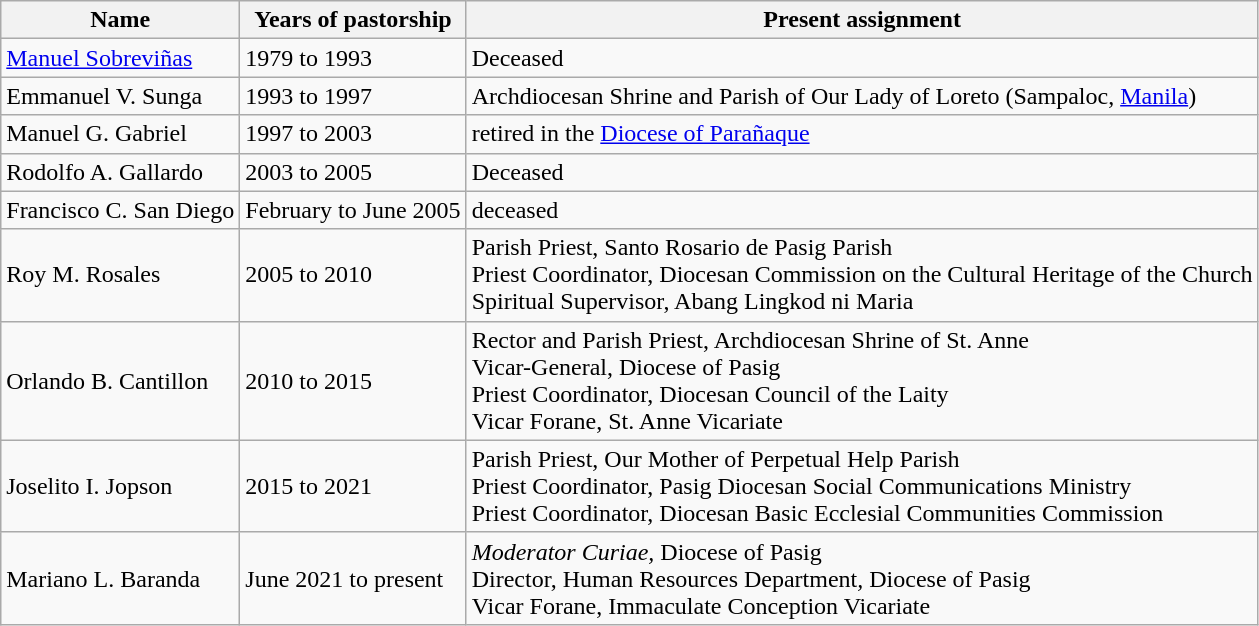<table class="wikitable sortable">
<tr>
<th>Name</th>
<th>Years of pastorship</th>
<th>Present assignment</th>
</tr>
<tr>
<td><a href='#'>Manuel Sobreviñas</a></td>
<td>1979 to 1993</td>
<td>Deceased</td>
</tr>
<tr>
<td>Emmanuel V. Sunga</td>
<td>1993 to 1997</td>
<td>Archdiocesan Shrine and Parish of Our Lady of Loreto (Sampaloc, <a href='#'>Manila</a>)</td>
</tr>
<tr>
<td>Manuel G. Gabriel</td>
<td>1997 to 2003</td>
<td>retired in the <a href='#'>Diocese of Parañaque</a></td>
</tr>
<tr>
<td>Rodolfo A. Gallardo</td>
<td>2003 to 2005</td>
<td>Deceased</td>
</tr>
<tr>
<td>Francisco C. San Diego</td>
<td>February to June 2005</td>
<td>deceased</td>
</tr>
<tr>
<td>Roy M. Rosales</td>
<td>2005 to 2010</td>
<td>Parish Priest, Santo Rosario de Pasig Parish<br>Priest Coordinator, Diocesan Commission on the Cultural Heritage of the Church<br>Spiritual Supervisor, Abang Lingkod ni Maria</td>
</tr>
<tr>
<td>Orlando B. Cantillon</td>
<td>2010 to 2015</td>
<td>Rector and Parish Priest, Archdiocesan Shrine of St. Anne<br>Vicar-General, Diocese of Pasig<br>Priest Coordinator, Diocesan Council of the Laity<br>Vicar Forane, St. Anne Vicariate</td>
</tr>
<tr>
<td>Joselito I. Jopson</td>
<td>2015 to 2021</td>
<td>Parish Priest, Our Mother of Perpetual Help Parish<br>Priest Coordinator, Pasig Diocesan Social Communications Ministry<br>Priest Coordinator, Diocesan Basic Ecclesial Communities Commission</td>
</tr>
<tr>
<td>Mariano L. Baranda</td>
<td>June 2021 to present</td>
<td><em>Moderator Curiae,</em> Diocese of Pasig<br>Director, Human Resources Department<em>,</em> Diocese of Pasig<br>Vicar Forane, Immaculate Conception Vicariate</td>
</tr>
</table>
